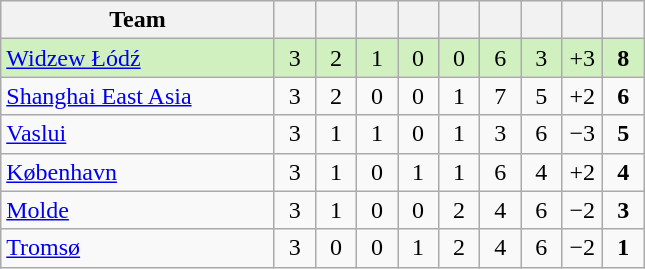<table class="wikitable" style="text-align: center;">
<tr>
<th width=175>Team</th>
<th width=20></th>
<th width=20></th>
<th width=20></th>
<th width=20></th>
<th width=20></th>
<th width=20></th>
<th width=20></th>
<th width=20></th>
<th width=20></th>
</tr>
<tr bgcolor=#D0F0C0>
<td align=left> <a href='#'>Widzew Łódź</a></td>
<td>3</td>
<td>2</td>
<td>1</td>
<td>0</td>
<td>0</td>
<td>6</td>
<td>3</td>
<td>+3</td>
<td><strong>8</strong></td>
</tr>
<tr>
<td align=left> <a href='#'>Shanghai East Asia</a></td>
<td>3</td>
<td>2</td>
<td>0</td>
<td>0</td>
<td>1</td>
<td>7</td>
<td>5</td>
<td>+2</td>
<td><strong>6</strong></td>
</tr>
<tr>
<td align=left> <a href='#'>Vaslui</a></td>
<td>3</td>
<td>1</td>
<td>1</td>
<td>0</td>
<td>1</td>
<td>3</td>
<td>6</td>
<td>−3</td>
<td><strong>5</strong></td>
</tr>
<tr>
<td align=left> <a href='#'>København</a></td>
<td>3</td>
<td>1</td>
<td>0</td>
<td>1</td>
<td>1</td>
<td>6</td>
<td>4</td>
<td>+2</td>
<td><strong>4</strong></td>
</tr>
<tr>
<td align=left> <a href='#'>Molde</a></td>
<td>3</td>
<td>1</td>
<td>0</td>
<td>0</td>
<td>2</td>
<td>4</td>
<td>6</td>
<td>−2</td>
<td><strong>3</strong></td>
</tr>
<tr>
<td align=left> <a href='#'>Tromsø</a></td>
<td>3</td>
<td>0</td>
<td>0</td>
<td>1</td>
<td>2</td>
<td>4</td>
<td>6</td>
<td>−2</td>
<td><strong>1</strong></td>
</tr>
</table>
